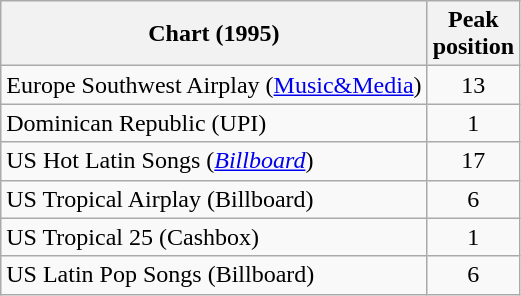<table class="wikitable sortable">
<tr>
<th>Chart (1995)</th>
<th>Peak<br>position</th>
</tr>
<tr>
<td>Europe Southwest Airplay (<a href='#'>Music&Media</a>)</td>
<td align="center">13</td>
</tr>
<tr>
<td>Dominican Republic (UPI)</td>
<td align="center">1</td>
</tr>
<tr>
<td>US Hot Latin Songs (<a href='#'><em>Billboard</em></a>)</td>
<td align="center">17</td>
</tr>
<tr>
<td>US Tropical Airplay (Billboard)</td>
<td align="center">6</td>
</tr>
<tr>
<td>US Tropical 25 (Cashbox)</td>
<td align="center">1</td>
</tr>
<tr>
<td>US Latin Pop Songs (Billboard)</td>
<td align="center">6</td>
</tr>
</table>
